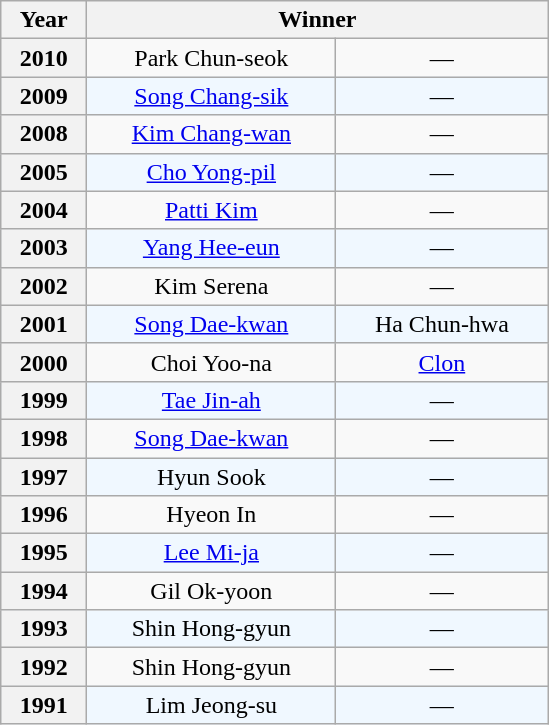<table class="wikitable plainrowheaders" style="text-align: center">
<tr>
<th scope="col" width="50">Year</th>
<th scope="col" width="300" colspan="2">Winner</th>
</tr>
<tr>
<th scope="row" style="text-align:center;">2010</th>
<td>Park Chun-seok</td>
<td>—</td>
</tr>
<tr style="background:#F0F8FF">
<th scope="row" style="text-align:center;">2009</th>
<td><a href='#'>Song Chang-sik</a></td>
<td>—</td>
</tr>
<tr>
<th scope="row" style="text-align:center;">2008</th>
<td><a href='#'>Kim Chang-wan</a></td>
<td>—</td>
</tr>
<tr style="background:#F0F8FF">
<th scope="row" style="text-align:center;">2005</th>
<td><a href='#'>Cho Yong-pil</a></td>
<td>—</td>
</tr>
<tr>
<th scope="row" style="text-align:center;">2004</th>
<td><a href='#'>Patti Kim</a></td>
<td>—</td>
</tr>
<tr style="background:#F0F8FF">
<th scope="row" style="text-align:center;">2003</th>
<td><a href='#'>Yang Hee-eun</a></td>
<td>—</td>
</tr>
<tr>
<th scope="row" style="text-align:center;">2002</th>
<td>Kim Serena</td>
<td>—</td>
</tr>
<tr style="background:#F0F8FF">
<th scope="row" style="text-align:center;">2001</th>
<td><a href='#'>Song Dae-kwan</a></td>
<td>Ha Chun-hwa</td>
</tr>
<tr>
<th scope="row" style="text-align:center;">2000</th>
<td>Choi Yoo-na</td>
<td><a href='#'>Clon</a></td>
</tr>
<tr style="background:#F0F8FF">
<th scope="row" style="text-align:center;">1999</th>
<td><a href='#'>Tae Jin-ah</a></td>
<td>—</td>
</tr>
<tr>
<th scope="row" style="text-align:center;">1998</th>
<td><a href='#'>Song Dae-kwan</a></td>
<td>—</td>
</tr>
<tr style="background:#F0F8FF">
<th scope="row" style="text-align:center;">1997</th>
<td>Hyun Sook</td>
<td>—</td>
</tr>
<tr>
<th scope="row" style="text-align:center;">1996</th>
<td>Hyeon In</td>
<td>—</td>
</tr>
<tr style="background:#F0F8FF">
<th scope="row" style="text-align:center;">1995</th>
<td><a href='#'>Lee Mi-ja</a></td>
<td>—</td>
</tr>
<tr>
<th scope="row" style="text-align:center;">1994</th>
<td>Gil Ok-yoon</td>
<td>—</td>
</tr>
<tr style="background:#F0F8FF">
<th scope="row" style="text-align:center;">1993</th>
<td>Shin Hong-gyun</td>
<td>—</td>
</tr>
<tr>
<th scope="row" style="text-align:center;">1992</th>
<td>Shin Hong-gyun</td>
<td>—</td>
</tr>
<tr style="background:#F0F8FF">
<th scope="row" style="text-align:center;">1991</th>
<td>Lim Jeong-su</td>
<td>—</td>
</tr>
</table>
